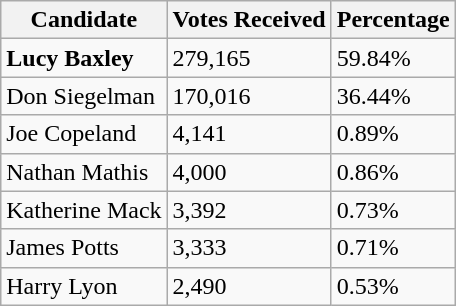<table class="wikitable">
<tr>
<th>Candidate</th>
<th>Votes Received</th>
<th>Percentage</th>
</tr>
<tr>
<td><strong>Lucy Baxley</strong></td>
<td>279,165</td>
<td>59.84%</td>
</tr>
<tr>
<td>Don Siegelman</td>
<td>170,016</td>
<td>36.44%</td>
</tr>
<tr>
<td>Joe Copeland</td>
<td>4,141</td>
<td>0.89%</td>
</tr>
<tr>
<td>Nathan Mathis</td>
<td>4,000</td>
<td>0.86%</td>
</tr>
<tr>
<td>Katherine Mack</td>
<td>3,392</td>
<td>0.73%</td>
</tr>
<tr>
<td>James Potts</td>
<td>3,333</td>
<td>0.71%</td>
</tr>
<tr>
<td>Harry Lyon</td>
<td>2,490</td>
<td>0.53%</td>
</tr>
</table>
